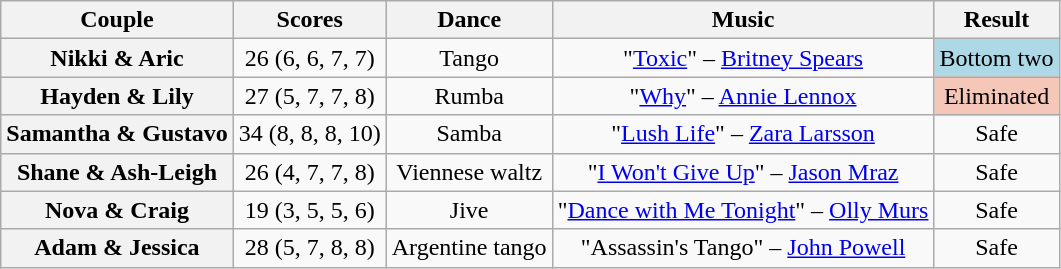<table class="wikitable sortable" style="text-align:center;">
<tr>
<th scope="col">Couple</th>
<th scope="col">Scores</th>
<th scope="col" class="unsortable">Dance</th>
<th scope="col" class="unsortable">Music</th>
<th scope="col" class="unsortable">Result</th>
</tr>
<tr>
<th scope="row">Nikki & Aric</th>
<td>26 (6, 6, 7, 7)</td>
<td>Tango</td>
<td>"<a href='#'>Toxic</a>" – <a href='#'>Britney Spears</a></td>
<td bgcolor="lightblue">Bottom two</td>
</tr>
<tr>
<th scope="row">Hayden & Lily</th>
<td>27 (5, 7, 7, 8)</td>
<td>Rumba</td>
<td>"<a href='#'>Why</a>" – <a href='#'>Annie Lennox</a></td>
<td bgcolor="f4c7b8">Eliminated</td>
</tr>
<tr>
<th scope="row">Samantha & Gustavo</th>
<td>34 (8, 8, 8, 10)</td>
<td>Samba</td>
<td>"<a href='#'>Lush Life</a>" – <a href='#'>Zara Larsson</a></td>
<td>Safe</td>
</tr>
<tr>
<th scope="row">Shane & Ash-Leigh</th>
<td>26 (4, 7, 7, 8)</td>
<td>Viennese waltz</td>
<td>"<a href='#'>I Won't Give Up</a>" – <a href='#'>Jason Mraz</a></td>
<td>Safe</td>
</tr>
<tr>
<th scope="row">Nova & Craig</th>
<td>19 (3, 5, 5, 6)</td>
<td>Jive</td>
<td>"<a href='#'>Dance with Me Tonight</a>" – <a href='#'>Olly Murs</a></td>
<td>Safe</td>
</tr>
<tr>
<th scope="row">Adam & Jessica</th>
<td>28 (5, 7, 8, 8)</td>
<td>Argentine tango</td>
<td>"Assassin's Tango" – <a href='#'>John Powell</a></td>
<td>Safe</td>
</tr>
</table>
